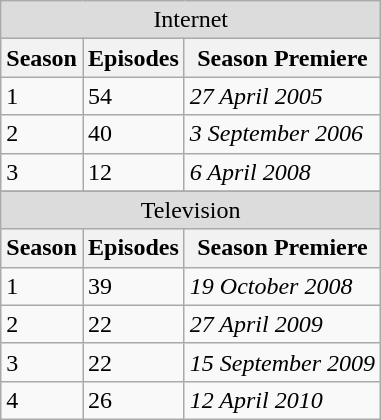<table class="wikitable" border="1">
<tr bgcolor="#DCDCDC">
<td colspan="3" style="text-align: center;">Internet</td>
</tr>
<tr>
<th><strong>Season</strong></th>
<th><strong>Episodes</strong></th>
<th><strong>Season Premiere</strong></th>
</tr>
<tr>
<td>1</td>
<td>54</td>
<td><em>27 April 2005</em></td>
</tr>
<tr>
<td>2</td>
<td>40</td>
<td><em>3 September 2006</em></td>
</tr>
<tr>
<td>3</td>
<td>12</td>
<td><em>6 April 2008</em></td>
</tr>
<tr>
</tr>
<tr bgcolor="#DCDCDC">
<td colspan="3" style="text-align: center;">Television</td>
</tr>
<tr>
<th><strong>Season</strong></th>
<th><strong>Episodes</strong></th>
<th><strong>Season Premiere</strong></th>
</tr>
<tr>
<td>1</td>
<td>39</td>
<td><em>19 October 2008</em></td>
</tr>
<tr>
<td>2</td>
<td>22</td>
<td><em>27 April 2009</em></td>
</tr>
<tr>
<td>3</td>
<td>22</td>
<td><em>15 September 2009</em></td>
</tr>
<tr>
<td>4</td>
<td>26</td>
<td><em>12 April 2010</em></td>
</tr>
</table>
